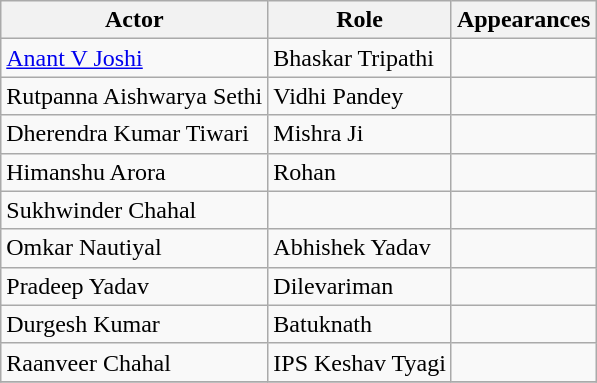<table class="wikitable">
<tr>
<th rowspan="1">Actor</th>
<th rowspan="1">Role</th>
<th colspan="1">Appearances</th>
</tr>
<tr>
<td><a href='#'>Anant V Joshi</a></td>
<td>Bhaskar Tripathi</td>
<td></td>
</tr>
<tr>
<td>Rutpanna Aishwarya Sethi</td>
<td>Vidhi Pandey</td>
<td></td>
</tr>
<tr>
<td>Dherendra Kumar Tiwari</td>
<td>Mishra Ji</td>
<td></td>
</tr>
<tr>
<td>Himanshu Arora</td>
<td>Rohan</td>
<td></td>
</tr>
<tr>
<td>Sukhwinder Chahal</td>
<td></td>
<td></td>
</tr>
<tr>
<td>Omkar Nautiyal</td>
<td>Abhishek Yadav</td>
<td></td>
</tr>
<tr>
<td>Pradeep Yadav</td>
<td>Dilevariman</td>
<td></td>
</tr>
<tr>
<td>Durgesh Kumar</td>
<td>Batuknath</td>
<td></td>
</tr>
<tr>
<td>Raanveer Chahal</td>
<td>IPS Keshav Tyagi</td>
<td></td>
</tr>
<tr>
</tr>
</table>
